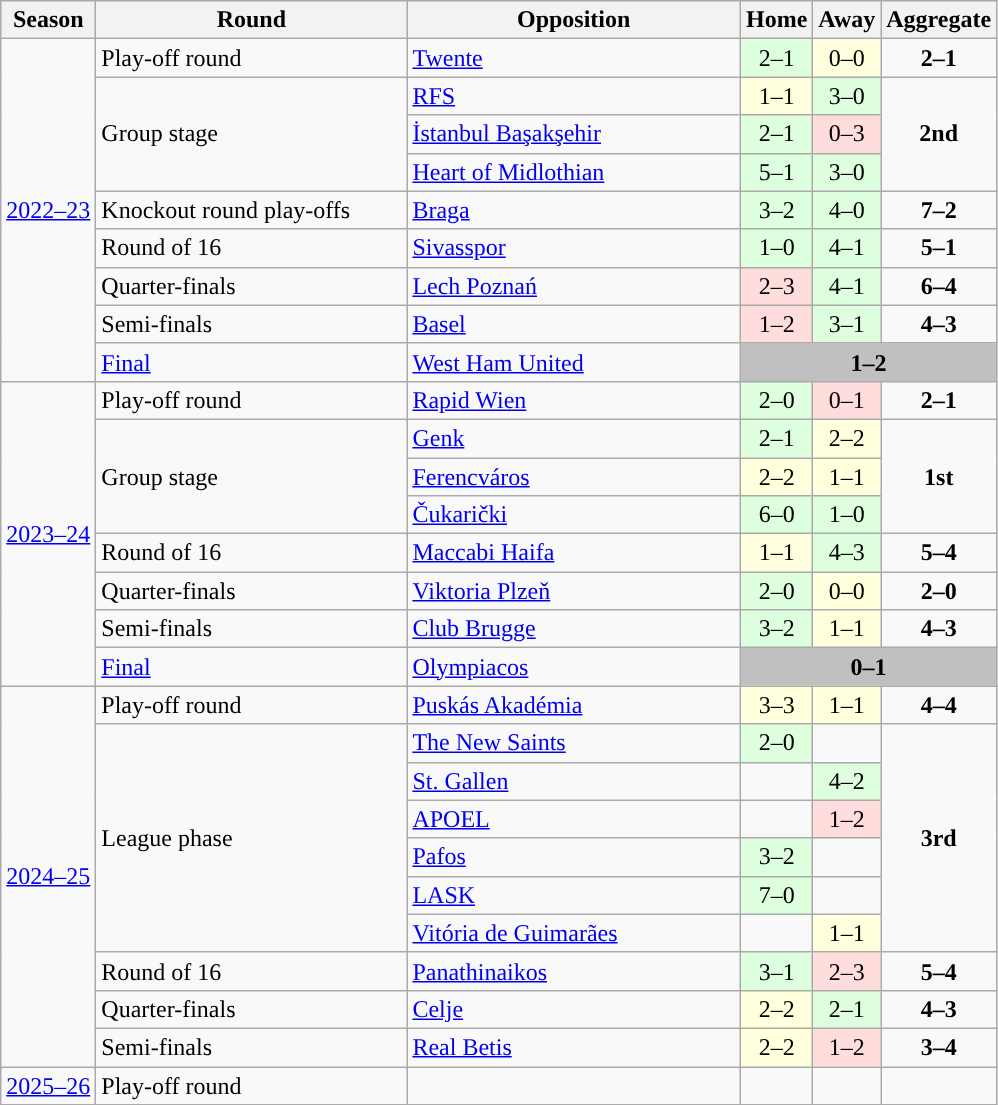<table class="wikitable">
<tr>
<th>Season</th>
<th width=200>Round</th>
<th width=215>Opposition</th>
<th>Home</th>
<th>Away</th>
<th>Aggregate</th>
</tr>
<tr>
<td rowspan=9><a href='#'>2022–23</a></td>
<td>Play-off round</td>
<td> <a href='#'>Twente</a></td>
<td style="text-align:center; background:#dfd;">2–1</td>
<td style="text-align:center; background:#ffd;">0–0</td>
<td style="text-align:center;"><strong>2–1</strong></td>
</tr>
<tr>
<td rowspan=3>Group stage</td>
<td> <a href='#'>RFS</a></td>
<td style="text-align:center; background:#ffd;">1–1</td>
<td style="text-align:center; background:#dfd;">3–0</td>
<td rowspan=3 style="text-align:center;"><strong>2nd</strong></td>
</tr>
<tr>
<td> <a href='#'>İstanbul Başakşehir</a></td>
<td style="text-align:center; background:#dfd;">2–1</td>
<td style="text-align:center; background:#fdd;">0–3</td>
</tr>
<tr>
<td> <a href='#'>Heart of Midlothian</a></td>
<td style="text-align:center; background:#dfd;">5–1</td>
<td style="text-align:center; background:#dfd;">3–0</td>
</tr>
<tr>
<td>Knockout round play-offs</td>
<td> <a href='#'>Braga</a></td>
<td style="text-align:center; background:#dfd;">3–2</td>
<td style="text-align:center; background:#dfd;">4–0</td>
<td style="text-align:center;"><strong>7–2</strong></td>
</tr>
<tr>
<td>Round of 16</td>
<td> <a href='#'>Sivasspor</a></td>
<td style="text-align:center; background:#dfd;">1–0</td>
<td style="text-align:center; background:#dfd;">4–1</td>
<td style="text-align:center;"><strong>5–1</strong></td>
</tr>
<tr>
<td>Quarter-finals</td>
<td> <a href='#'>Lech Poznań</a></td>
<td style="text-align:center; background:#fdd;">2–3</td>
<td style="text-align:center; background:#dfd;">4–1</td>
<td style="text-align:center;"><strong>6–4</strong></td>
</tr>
<tr>
<td>Semi-finals</td>
<td> <a href='#'>Basel</a></td>
<td style="text-align:center; background:#fdd;">1–2</td>
<td style="text-align:center; background:#dfd;">3–1 </td>
<td style="text-align:center;"><strong>4–3</strong></td>
</tr>
<tr>
<td><a href='#'>Final</a></td>
<td> <a href='#'>West Ham United</a></td>
<td bgcolor=Silver colspan="3" style="text-align:center; background:"><strong>1–2</strong></td>
</tr>
<tr>
<td rowspan=8><a href='#'>2023–24</a></td>
<td>Play-off round</td>
<td> <a href='#'>Rapid Wien</a></td>
<td style="text-align:center; background:#dfd;">2–0</td>
<td style="text-align:center; background:#fdd;">0–1</td>
<td style="text-align:center;"><strong>2–1</strong></td>
</tr>
<tr>
<td rowspan=3>Group stage</td>
<td> <a href='#'>Genk</a></td>
<td style="text-align:center; background:#dfd;">2–1</td>
<td style="text-align:center; background:#ffd;">2–2</td>
<td rowspan=3 style="text-align:center;"><strong>1st</strong></td>
</tr>
<tr>
<td> <a href='#'>Ferencváros</a></td>
<td style="text-align:center; background:#ffd;">2–2</td>
<td style="text-align:center; background:#ffd;">1–1</td>
</tr>
<tr>
<td> <a href='#'>Čukarički</a></td>
<td style="text-align:center; background:#dfd;">6–0</td>
<td style="text-align:center; background:#dfd;">1–0</td>
</tr>
<tr>
<td>Round of 16</td>
<td> <a href='#'>Maccabi Haifa</a></td>
<td style="text-align:center; background:#ffd;">1–1</td>
<td style="text-align:center; background:#dfd;">4–3</td>
<td style="text-align:center;"><strong>5–4</strong></td>
</tr>
<tr>
<td>Quarter-finals</td>
<td> <a href='#'>Viktoria Plzeň</a></td>
<td style="text-align:center; background:#dfd">2–0 </td>
<td style="text-align:center; background:#ffd;">0–0</td>
<td style="text-align:center;"><strong>2–0</strong></td>
</tr>
<tr>
<td>Semi-finals</td>
<td> <a href='#'>Club Brugge</a></td>
<td style="text-align:center; background:#dfd">3–2</td>
<td style="text-align:center; background:#ffd;">1–1</td>
<td style="text-align:center;"><strong>4–3</strong></td>
</tr>
<tr>
<td><a href='#'>Final</a></td>
<td> <a href='#'>Olympiacos</a></td>
<td bgcolor=Silver colspan="3" style="text-align:center; background:"><strong>0–1</strong> </td>
</tr>
<tr>
<td rowspan=10><a href='#'>2024–25</a></td>
<td>Play-off round</td>
<td> <a href='#'>Puskás Akadémia</a></td>
<td style="text-align:center; background:#ffd;">3–3</td>
<td style="text-align:center; background:#ffd;">1–1 </td>
<td style="text-align:center;"><strong>4–4<br></strong></td>
</tr>
<tr>
<td rowspan=6>League phase</td>
<td> <a href='#'>The New Saints</a></td>
<td style="text-align:center; background:#dfd">2–0</td>
<td></td>
<td rowspan=6 style="text-align:center;"><strong>3rd</strong></td>
</tr>
<tr>
<td> <a href='#'>St. Gallen</a></td>
<td></td>
<td style="text-align:center; background:#dfd">4–2</td>
</tr>
<tr>
<td> <a href='#'>APOEL</a></td>
<td></td>
<td style="text-align:center; background:#fdd;">1–2</td>
</tr>
<tr>
<td> <a href='#'>Pafos</a></td>
<td style="text-align:center; background:#dfd">3–2</td>
<td></td>
</tr>
<tr>
<td> <a href='#'>LASK</a></td>
<td style="text-align:center; background:#dfd">7–0</td>
<td></td>
</tr>
<tr>
<td> <a href='#'>Vitória de Guimarães</a></td>
<td></td>
<td style="text-align:center; background:#ffd;">1–1</td>
</tr>
<tr>
<td>Round of 16</td>
<td> <a href='#'>Panathinaikos</a></td>
<td style="text-align:center; background:#dfd">3–1</td>
<td style="text-align:center; background:#fdd;">2–3</td>
<td style="text-align:center;"><strong>5–4</strong></td>
</tr>
<tr>
<td>Quarter-finals</td>
<td> <a href='#'>Celje</a></td>
<td style="text-align:center; background:#ffd;">2–2</td>
<td style="text-align:center; background:#dfd">2–1</td>
<td style="text-align:center;"><strong>4–3</strong></td>
</tr>
<tr>
<td>Semi-finals</td>
<td> <a href='#'>Real Betis</a></td>
<td style="text-align:center; background:#ffd;">2–2 </td>
<td style="text-align:center; background:#fdd;">1–2</td>
<td style="text-align:center;"><strong>3–4</strong></td>
</tr>
<tr>
<td><a href='#'>2025–26</a></td>
<td>Play-off round</td>
<td></td>
<td style="text-align:center;"></td>
<td style="text-align:center;"></td>
<td style="text-align:center;"></td>
</tr>
</table>
